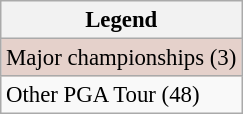<table class="wikitable" style="font-size:95%;">
<tr>
<th>Legend</th>
</tr>
<tr style="background:#e5d1cb;">
<td>Major championships (3)</td>
</tr>
<tr>
<td>Other PGA Tour (48)</td>
</tr>
</table>
